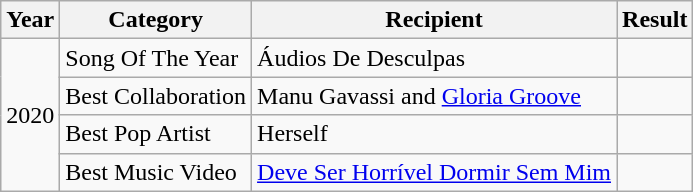<table class="wikitable">
<tr>
<th>Year</th>
<th>Category</th>
<th>Recipient</th>
<th>Result</th>
</tr>
<tr>
<td rowspan=4>2020</td>
<td>Song Of The Year</td>
<td>Áudios De Desculpas</td>
<td></td>
</tr>
<tr>
<td>Best Collaboration</td>
<td>Manu Gavassi and <a href='#'>Gloria Groove</a></td>
<td></td>
</tr>
<tr>
<td>Best Pop Artist</td>
<td>Herself</td>
<td></td>
</tr>
<tr>
<td>Best Music Video</td>
<td><a href='#'>Deve Ser Horrível Dormir Sem Mim</a></td>
<td></td>
</tr>
</table>
